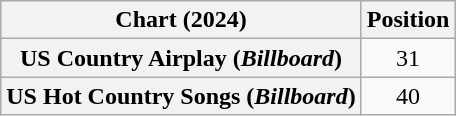<table class="wikitable sortable plainrowheaders" style="text-align:center">
<tr>
<th scope="col">Chart (2024)</th>
<th scope="col">Position</th>
</tr>
<tr>
<th scope="row">US Country Airplay (<em>Billboard</em>)</th>
<td>31</td>
</tr>
<tr>
<th scope="row">US Hot Country Songs (<em>Billboard</em>)</th>
<td>40</td>
</tr>
</table>
